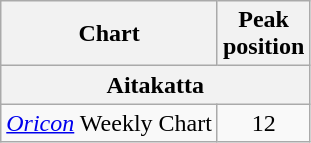<table class="wikitable">
<tr>
<th>Chart</th>
<th>Peak<br>position</th>
</tr>
<tr>
<th colspan="2">Aitakatta</th>
</tr>
<tr>
<td><em><a href='#'>Oricon</a></em> Weekly Chart</td>
<td style="text-align:center;">12</td>
</tr>
</table>
